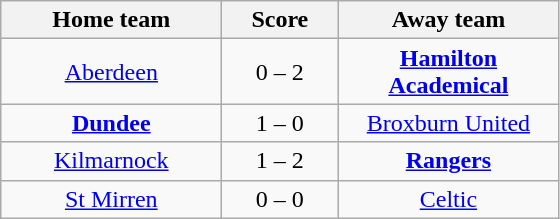<table class="wikitable" style="text-align: center">
<tr>
<th width=140>Home team</th>
<th width=70>Score</th>
<th width=140>Away team</th>
</tr>
<tr>
<td><a href='#'>Aberdeen</a></td>
<td>0 – 2</td>
<td><strong><a href='#'>Hamilton Academical</a></strong></td>
</tr>
<tr>
<td><strong><a href='#'>Dundee</a></strong></td>
<td>1 – 0</td>
<td><a href='#'>Broxburn United</a></td>
</tr>
<tr>
<td><a href='#'>Kilmarnock</a></td>
<td>1 – 2</td>
<td><strong><a href='#'>Rangers</a></strong></td>
</tr>
<tr>
<td><a href='#'>St Mirren</a></td>
<td>0 – 0</td>
<td><a href='#'>Celtic</a></td>
</tr>
</table>
